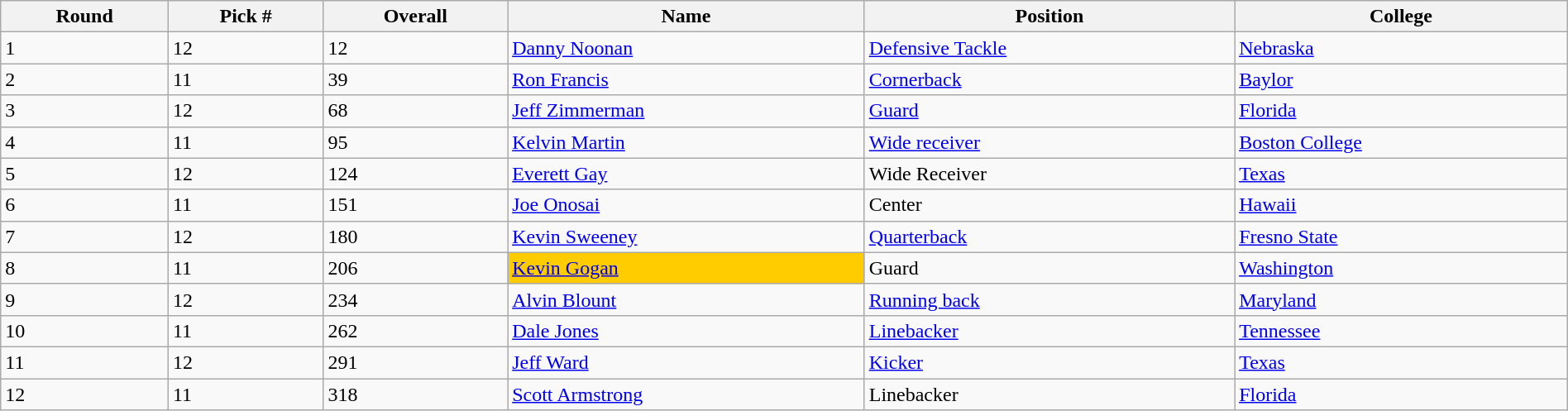<table class="wikitable sortable sortable" style="width: 100%">
<tr>
<th>Round</th>
<th>Pick #</th>
<th>Overall</th>
<th>Name</th>
<th>Position</th>
<th>College</th>
</tr>
<tr>
<td>1</td>
<td>12</td>
<td>12</td>
<td><a href='#'>Danny Noonan</a></td>
<td><a href='#'>Defensive Tackle</a></td>
<td><a href='#'>Nebraska</a></td>
</tr>
<tr>
<td>2</td>
<td>11</td>
<td>39</td>
<td><a href='#'>Ron Francis</a></td>
<td><a href='#'>Cornerback</a></td>
<td><a href='#'>Baylor</a></td>
</tr>
<tr>
<td>3</td>
<td>12</td>
<td>68</td>
<td><a href='#'>Jeff Zimmerman</a></td>
<td><a href='#'>Guard</a></td>
<td><a href='#'>Florida</a></td>
</tr>
<tr>
<td>4</td>
<td>11</td>
<td>95</td>
<td><a href='#'>Kelvin Martin</a></td>
<td><a href='#'>Wide receiver</a></td>
<td><a href='#'>Boston College</a></td>
</tr>
<tr>
<td>5</td>
<td>12</td>
<td>124</td>
<td><a href='#'>Everett Gay</a></td>
<td>Wide Receiver</td>
<td><a href='#'>Texas</a></td>
</tr>
<tr>
<td>6</td>
<td>11</td>
<td>151</td>
<td><a href='#'>Joe Onosai</a></td>
<td>Center</td>
<td><a href='#'>Hawaii</a></td>
</tr>
<tr>
<td>7</td>
<td>12</td>
<td>180</td>
<td><a href='#'>Kevin Sweeney</a></td>
<td><a href='#'>Quarterback</a></td>
<td><a href='#'>Fresno State</a></td>
</tr>
<tr>
<td>8</td>
<td>11</td>
<td>206</td>
<td bgcolor=#FFCC00><a href='#'>Kevin Gogan</a></td>
<td>Guard</td>
<td><a href='#'>Washington</a></td>
</tr>
<tr>
<td>9</td>
<td>12</td>
<td>234</td>
<td><a href='#'>Alvin Blount</a></td>
<td><a href='#'>Running back</a></td>
<td><a href='#'>Maryland</a></td>
</tr>
<tr>
<td>10</td>
<td>11</td>
<td>262</td>
<td><a href='#'>Dale Jones</a></td>
<td><a href='#'>Linebacker</a></td>
<td><a href='#'>Tennessee</a></td>
</tr>
<tr>
<td>11</td>
<td>12</td>
<td>291</td>
<td><a href='#'>Jeff Ward</a></td>
<td><a href='#'>Kicker</a></td>
<td><a href='#'>Texas</a></td>
</tr>
<tr>
<td>12</td>
<td>11</td>
<td>318</td>
<td><a href='#'>Scott Armstrong</a></td>
<td>Linebacker</td>
<td><a href='#'>Florida</a></td>
</tr>
</table>
